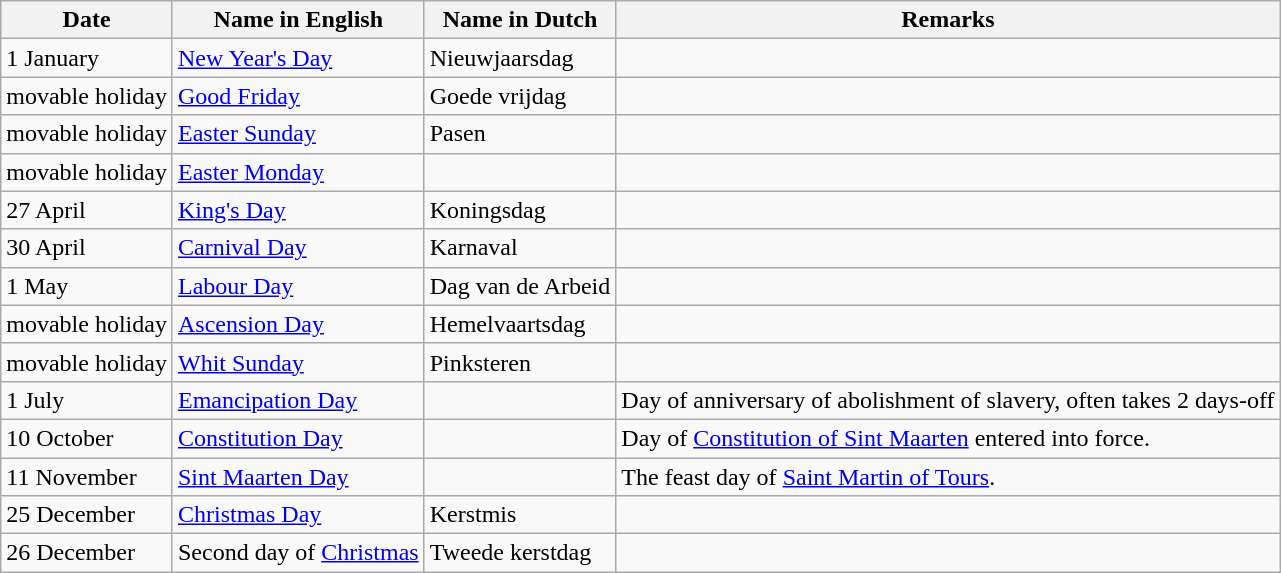<table class="wikitable">
<tr>
<th>Date</th>
<th>Name in English</th>
<th>Name in Dutch</th>
<th>Remarks</th>
</tr>
<tr>
<td>1 January</td>
<td><a href='#'>New Year's Day</a></td>
<td>Nieuwjaarsdag</td>
<td></td>
</tr>
<tr>
<td>movable holiday</td>
<td><a href='#'>Good Friday</a></td>
<td>Goede vrijdag</td>
<td></td>
</tr>
<tr>
<td>movable holiday</td>
<td><a href='#'>Easter Sunday</a></td>
<td>Pasen</td>
<td></td>
</tr>
<tr>
<td>movable holiday</td>
<td><a href='#'>Easter Monday</a></td>
<td></td>
<td></td>
</tr>
<tr>
<td>27 April</td>
<td><a href='#'>King's Day</a></td>
<td>Koningsdag</td>
<td></td>
</tr>
<tr>
<td>30 April</td>
<td><a href='#'>Carnival Day</a></td>
<td>Karnaval</td>
<td></td>
</tr>
<tr>
<td>1 May</td>
<td><a href='#'>Labour Day</a></td>
<td>Dag van de Arbeid</td>
<td></td>
</tr>
<tr>
<td>movable holiday</td>
<td><a href='#'>Ascension Day</a></td>
<td>Hemelvaartsdag</td>
<td></td>
</tr>
<tr>
<td>movable holiday</td>
<td><a href='#'>Whit Sunday</a></td>
<td>Pinksteren</td>
<td></td>
</tr>
<tr>
<td>1 July</td>
<td><a href='#'>Emancipation Day</a></td>
<td></td>
<td>Day of anniversary of abolishment of slavery, often takes 2 days-off</td>
</tr>
<tr>
<td>10 October</td>
<td><a href='#'>Constitution Day</a></td>
<td></td>
<td>Day of <a href='#'>Constitution of Sint Maarten</a> entered into force.</td>
</tr>
<tr>
<td>11 November</td>
<td><a href='#'>Sint Maarten Day</a></td>
<td></td>
<td>The feast day of <a href='#'>Saint Martin of Tours</a>.</td>
</tr>
<tr>
<td>25 December</td>
<td><a href='#'>Christmas Day</a></td>
<td>Kerstmis</td>
<td></td>
</tr>
<tr>
<td>26 December</td>
<td>Second day of <a href='#'>Christmas</a></td>
<td>Tweede kerstdag</td>
<td></td>
</tr>
</table>
